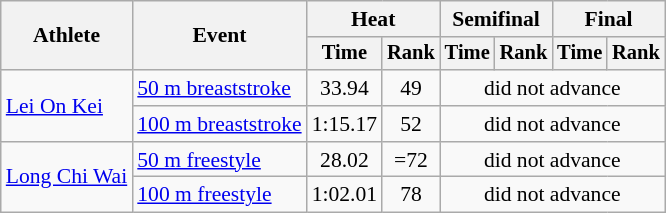<table class=wikitable style="font-size:90%">
<tr>
<th rowspan="2">Athlete</th>
<th rowspan="2">Event</th>
<th colspan="2">Heat</th>
<th colspan="2">Semifinal</th>
<th colspan="2">Final</th>
</tr>
<tr style="font-size:95%">
<th>Time</th>
<th>Rank</th>
<th>Time</th>
<th>Rank</th>
<th>Time</th>
<th>Rank</th>
</tr>
<tr align=center>
<td align=left rowspan=2><a href='#'>Lei On Kei</a></td>
<td align=left><a href='#'>50 m breaststroke</a></td>
<td>33.94</td>
<td>49</td>
<td colspan=4>did not advance</td>
</tr>
<tr align=center>
<td align=left><a href='#'>100 m breaststroke</a></td>
<td>1:15.17</td>
<td>52</td>
<td colspan=4>did not advance</td>
</tr>
<tr align=center>
<td align=left rowspan=2><a href='#'>Long Chi Wai</a></td>
<td align=left><a href='#'>50 m freestyle</a></td>
<td>28.02</td>
<td>=72</td>
<td colspan=4>did not advance</td>
</tr>
<tr align=center>
<td align=left><a href='#'>100 m freestyle</a></td>
<td>1:02.01</td>
<td>78</td>
<td colspan=4>did not advance</td>
</tr>
</table>
